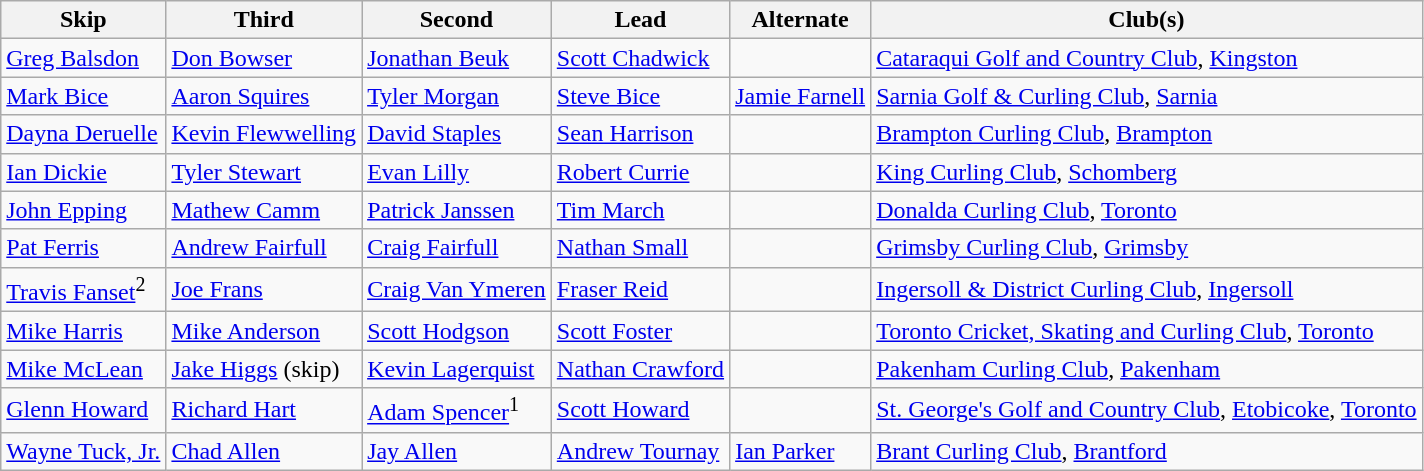<table class="wikitable">
<tr>
<th>Skip</th>
<th>Third</th>
<th>Second</th>
<th>Lead</th>
<th>Alternate</th>
<th>Club(s)</th>
</tr>
<tr>
<td><a href='#'>Greg Balsdon</a></td>
<td><a href='#'>Don Bowser</a></td>
<td><a href='#'>Jonathan Beuk</a></td>
<td><a href='#'>Scott Chadwick</a></td>
<td></td>
<td><a href='#'>Cataraqui Golf and Country Club</a>, <a href='#'>Kingston</a></td>
</tr>
<tr>
<td><a href='#'>Mark Bice</a></td>
<td><a href='#'>Aaron Squires</a></td>
<td><a href='#'>Tyler Morgan</a></td>
<td><a href='#'>Steve Bice</a></td>
<td><a href='#'>Jamie Farnell</a></td>
<td><a href='#'>Sarnia Golf & Curling Club</a>, <a href='#'>Sarnia</a></td>
</tr>
<tr>
<td><a href='#'>Dayna Deruelle</a></td>
<td><a href='#'>Kevin Flewwelling</a></td>
<td><a href='#'>David Staples</a></td>
<td><a href='#'>Sean Harrison</a></td>
<td></td>
<td><a href='#'>Brampton Curling Club</a>, <a href='#'>Brampton</a></td>
</tr>
<tr>
<td><a href='#'>Ian Dickie</a></td>
<td><a href='#'>Tyler Stewart</a></td>
<td><a href='#'>Evan Lilly</a></td>
<td><a href='#'>Robert Currie</a></td>
<td></td>
<td><a href='#'>King Curling Club</a>, <a href='#'>Schomberg</a></td>
</tr>
<tr>
<td><a href='#'>John Epping</a></td>
<td><a href='#'>Mathew Camm</a></td>
<td><a href='#'>Patrick Janssen</a></td>
<td><a href='#'>Tim March</a></td>
<td></td>
<td><a href='#'>Donalda Curling Club</a>, <a href='#'>Toronto</a></td>
</tr>
<tr>
<td><a href='#'>Pat Ferris</a></td>
<td><a href='#'>Andrew Fairfull</a></td>
<td><a href='#'>Craig Fairfull</a></td>
<td><a href='#'>Nathan Small</a></td>
<td></td>
<td><a href='#'>Grimsby Curling Club</a>, <a href='#'>Grimsby</a></td>
</tr>
<tr>
<td><a href='#'>Travis Fanset</a><sup>2</sup></td>
<td><a href='#'>Joe Frans</a></td>
<td><a href='#'>Craig Van Ymeren</a></td>
<td><a href='#'>Fraser Reid</a></td>
<td></td>
<td><a href='#'>Ingersoll & District Curling Club</a>, <a href='#'>Ingersoll</a></td>
</tr>
<tr>
<td><a href='#'>Mike Harris</a></td>
<td><a href='#'>Mike Anderson</a></td>
<td><a href='#'>Scott Hodgson</a></td>
<td><a href='#'>Scott Foster</a></td>
<td></td>
<td><a href='#'>Toronto Cricket, Skating and Curling Club</a>, <a href='#'>Toronto</a></td>
</tr>
<tr>
<td><a href='#'>Mike McLean</a></td>
<td><a href='#'>Jake Higgs</a> (skip)</td>
<td><a href='#'>Kevin Lagerquist</a></td>
<td><a href='#'>Nathan Crawford</a></td>
<td></td>
<td><a href='#'>Pakenham Curling Club</a>, <a href='#'>Pakenham</a></td>
</tr>
<tr>
<td><a href='#'>Glenn Howard</a></td>
<td><a href='#'>Richard Hart</a></td>
<td><a href='#'>Adam Spencer</a><sup>1</sup></td>
<td><a href='#'>Scott Howard</a></td>
<td></td>
<td><a href='#'>St. George's Golf and Country Club</a>, <a href='#'>Etobicoke</a>, <a href='#'>Toronto</a></td>
</tr>
<tr>
<td><a href='#'>Wayne Tuck, Jr.</a></td>
<td><a href='#'>Chad Allen</a></td>
<td><a href='#'>Jay Allen</a></td>
<td><a href='#'>Andrew Tournay</a></td>
<td><a href='#'>Ian Parker</a></td>
<td><a href='#'>Brant Curling Club</a>, <a href='#'>Brantford</a></td>
</tr>
</table>
